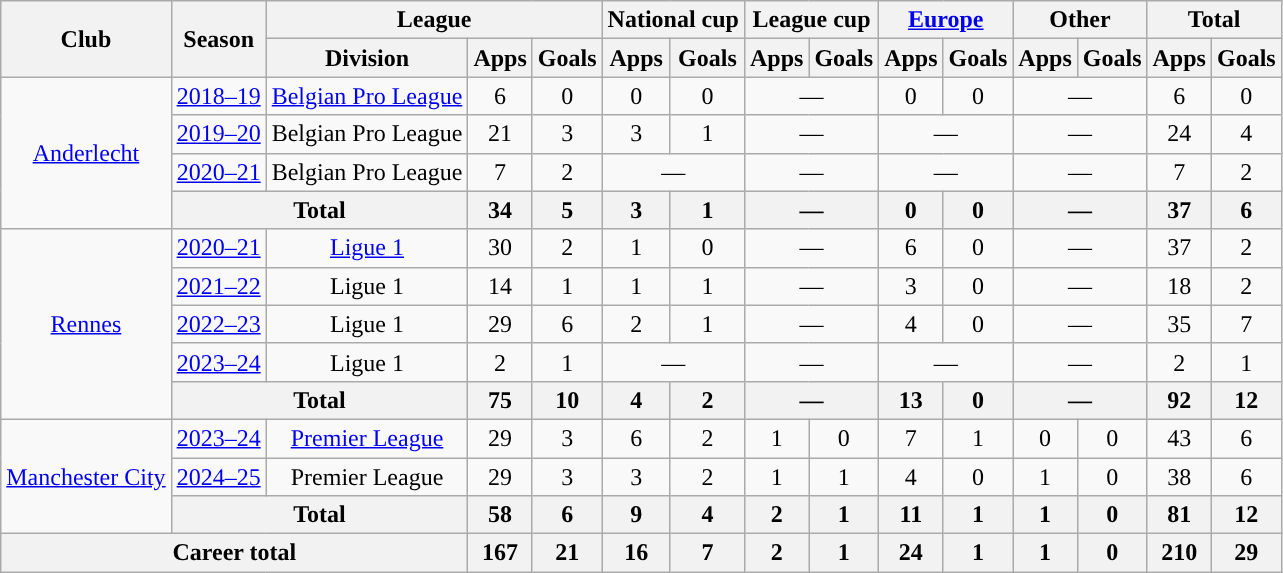<table class="wikitable" style="text-align: center;">
<tr>
<th rowspan="2">Club</th>
<th rowspan="2">Season</th>
<th colspan="3">League</th>
<th colspan="2">National cup</th>
<th colspan='2"'>League cup</th>
<th colspan="2"><a href='#'>Europe</a></th>
<th colspan="2">Other</th>
<th colspan="2">Total</th>
</tr>
<tr>
<th>Division</th>
<th>Apps</th>
<th>Goals</th>
<th>Apps</th>
<th>Goals</th>
<th>Apps</th>
<th>Goals</th>
<th>Apps</th>
<th>Goals</th>
<th>Apps</th>
<th>Goals</th>
<th>Apps</th>
<th>Goals</th>
</tr>
<tr>
<td rowspan="4"><a href='#'>Anderlecht</a></td>
<td><a href='#'>2018–19</a></td>
<td><a href='#'>Belgian Pro League</a></td>
<td>6</td>
<td>0</td>
<td>0</td>
<td>0</td>
<td colspan="2">—</td>
<td>0</td>
<td>0</td>
<td colspan="2">—</td>
<td>6</td>
<td>0</td>
</tr>
<tr>
<td><a href='#'>2019–20</a></td>
<td>Belgian Pro League</td>
<td>21</td>
<td>3</td>
<td>3</td>
<td>1</td>
<td colspan="2">—</td>
<td colspan="2">—</td>
<td colspan="2">—</td>
<td>24</td>
<td>4</td>
</tr>
<tr>
<td><a href='#'>2020–21</a></td>
<td>Belgian Pro League</td>
<td>7</td>
<td>2</td>
<td colspan="2">—</td>
<td colspan="2">—</td>
<td colspan="2">—</td>
<td colspan="2">—</td>
<td>7</td>
<td>2</td>
</tr>
<tr>
<th colspan="2">Total</th>
<th>34</th>
<th>5</th>
<th>3</th>
<th>1</th>
<th colspan="2">—</th>
<th>0</th>
<th>0</th>
<th colspan="2">—</th>
<th>37</th>
<th>6</th>
</tr>
<tr>
<td rowspan="5"><a href='#'>Rennes</a></td>
<td><a href='#'>2020–21</a></td>
<td><a href='#'>Ligue 1</a></td>
<td>30</td>
<td>2</td>
<td>1</td>
<td>0</td>
<td colspan="2">—</td>
<td>6</td>
<td>0</td>
<td colspan="2">—</td>
<td>37</td>
<td>2</td>
</tr>
<tr>
<td><a href='#'>2021–22</a></td>
<td>Ligue 1</td>
<td>14</td>
<td>1</td>
<td>1</td>
<td>1</td>
<td colspan="2">—</td>
<td>3</td>
<td>0</td>
<td colspan="2">—</td>
<td>18</td>
<td>2</td>
</tr>
<tr>
<td><a href='#'>2022–23</a></td>
<td>Ligue 1</td>
<td>29</td>
<td>6</td>
<td>2</td>
<td>1</td>
<td colspan="2">—</td>
<td>4</td>
<td>0</td>
<td colspan="2">—</td>
<td>35</td>
<td>7</td>
</tr>
<tr>
<td><a href='#'>2023–24</a></td>
<td>Ligue 1</td>
<td>2</td>
<td>1</td>
<td colspan="2">—</td>
<td colspan="2">—</td>
<td colspan="2">—</td>
<td colspan="2">—</td>
<td>2</td>
<td>1</td>
</tr>
<tr>
<th colspan="2">Total</th>
<th>75</th>
<th>10</th>
<th>4</th>
<th>2</th>
<th colspan="2">—</th>
<th>13</th>
<th>0</th>
<th colspan="2">—</th>
<th>92</th>
<th>12</th>
</tr>
<tr>
<td rowspan="3"><a href='#'>Manchester City</a></td>
<td><a href='#'>2023–24</a></td>
<td><a href='#'>Premier League</a></td>
<td>29</td>
<td>3</td>
<td>6</td>
<td>2</td>
<td>1</td>
<td>0</td>
<td>7</td>
<td>1</td>
<td>0</td>
<td>0</td>
<td>43</td>
<td>6</td>
</tr>
<tr>
<td><a href='#'>2024–25</a></td>
<td>Premier League</td>
<td>29</td>
<td>3</td>
<td>3</td>
<td>2</td>
<td>1</td>
<td>1</td>
<td>4</td>
<td>0</td>
<td>1</td>
<td>0</td>
<td>38</td>
<td>6</td>
</tr>
<tr>
<th colspan="2">Total</th>
<th>58</th>
<th>6</th>
<th>9</th>
<th>4</th>
<th>2</th>
<th>1</th>
<th>11</th>
<th>1</th>
<th>1</th>
<th>0</th>
<th>81</th>
<th>12</th>
</tr>
<tr>
<th colspan="3">Career total</th>
<th>167</th>
<th>21</th>
<th>16</th>
<th>7</th>
<th>2</th>
<th>1</th>
<th>24</th>
<th>1</th>
<th>1</th>
<th>0</th>
<th>210</th>
<th>29</th>
</tr>
</table>
